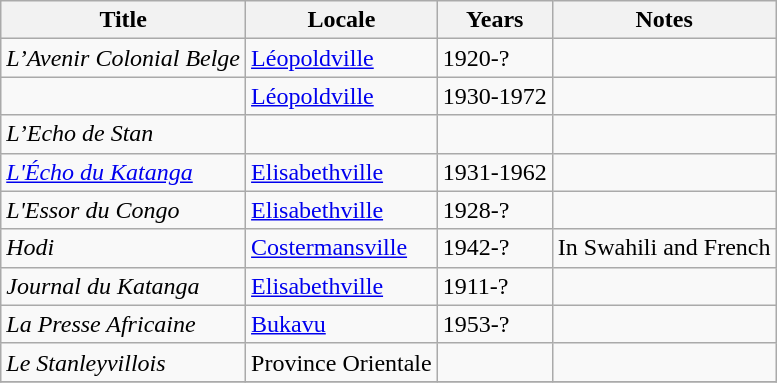<table class="wikitable sortable">
<tr>
<th>Title</th>
<th>Locale</th>
<th>Years</th>
<th>Notes</th>
</tr>
<tr>
<td><em>L’Avenir Colonial Belge</em> </td>
<td><a href='#'>Léopoldville</a></td>
<td>1920-?</td>
<td></td>
</tr>
<tr>
<td><em></em></td>
<td><a href='#'>Léopoldville</a></td>
<td>1930-1972 </td>
<td></td>
</tr>
<tr>
<td><em>L’Echo de Stan</em> </td>
<td></td>
<td></td>
<td></td>
</tr>
<tr>
<td><em><a href='#'>L'Écho du Katanga</a></em> </td>
<td><a href='#'>Elisabethville</a></td>
<td>1931-1962</td>
<td></td>
</tr>
<tr>
<td><em>L'Essor du Congo</em> </td>
<td><a href='#'>Elisabethville</a></td>
<td>1928-?</td>
<td></td>
</tr>
<tr>
<td><em>Hodi</em></td>
<td><a href='#'>Costermansville</a></td>
<td>1942-?</td>
<td>In Swahili and French </td>
</tr>
<tr>
<td><em>Journal du Katanga</em> </td>
<td><a href='#'>Elisabethville</a></td>
<td>1911-?</td>
<td></td>
</tr>
<tr>
<td><em>La Presse Africaine</em> </td>
<td><a href='#'>Bukavu</a></td>
<td>1953-?</td>
<td></td>
</tr>
<tr>
<td><em>Le Stanleyvillois</em> </td>
<td>Province Orientale</td>
<td></td>
<td></td>
</tr>
<tr>
</tr>
</table>
